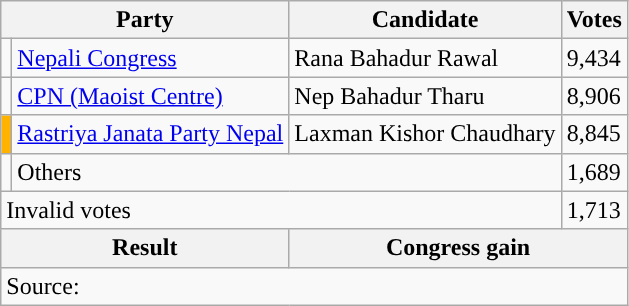<table class="wikitable">
<tr>
<th colspan="2">Party</th>
<th>Candidate</th>
<th>Votes</th>
</tr>
<tr>
<td style="background-color:"></td>
<td><a href='#'>Nepali Congress</a></td>
<td>Rana Bahadur Rawal</td>
<td>9,434</td>
</tr>
<tr>
<td style="background-color:"></td>
<td><a href='#'>CPN (Maoist Centre)</a></td>
<td>Nep Bahadur Tharu</td>
<td>8,906</td>
</tr>
<tr>
<td style="background-color:#ffb300"></td>
<td><a href='#'>Rastriya Janata Party Nepal</a></td>
<td>Laxman Kishor Chaudhary</td>
<td>8,845</td>
</tr>
<tr>
<td></td>
<td colspan="2">Others</td>
<td>1,689</td>
</tr>
<tr>
<td colspan="3">Invalid votes</td>
<td>1,713</td>
</tr>
<tr>
<th colspan="2">Result</th>
<th colspan="2">Congress gain</th>
</tr>
<tr>
<td colspan="4">Source: </td>
</tr>
</table>
